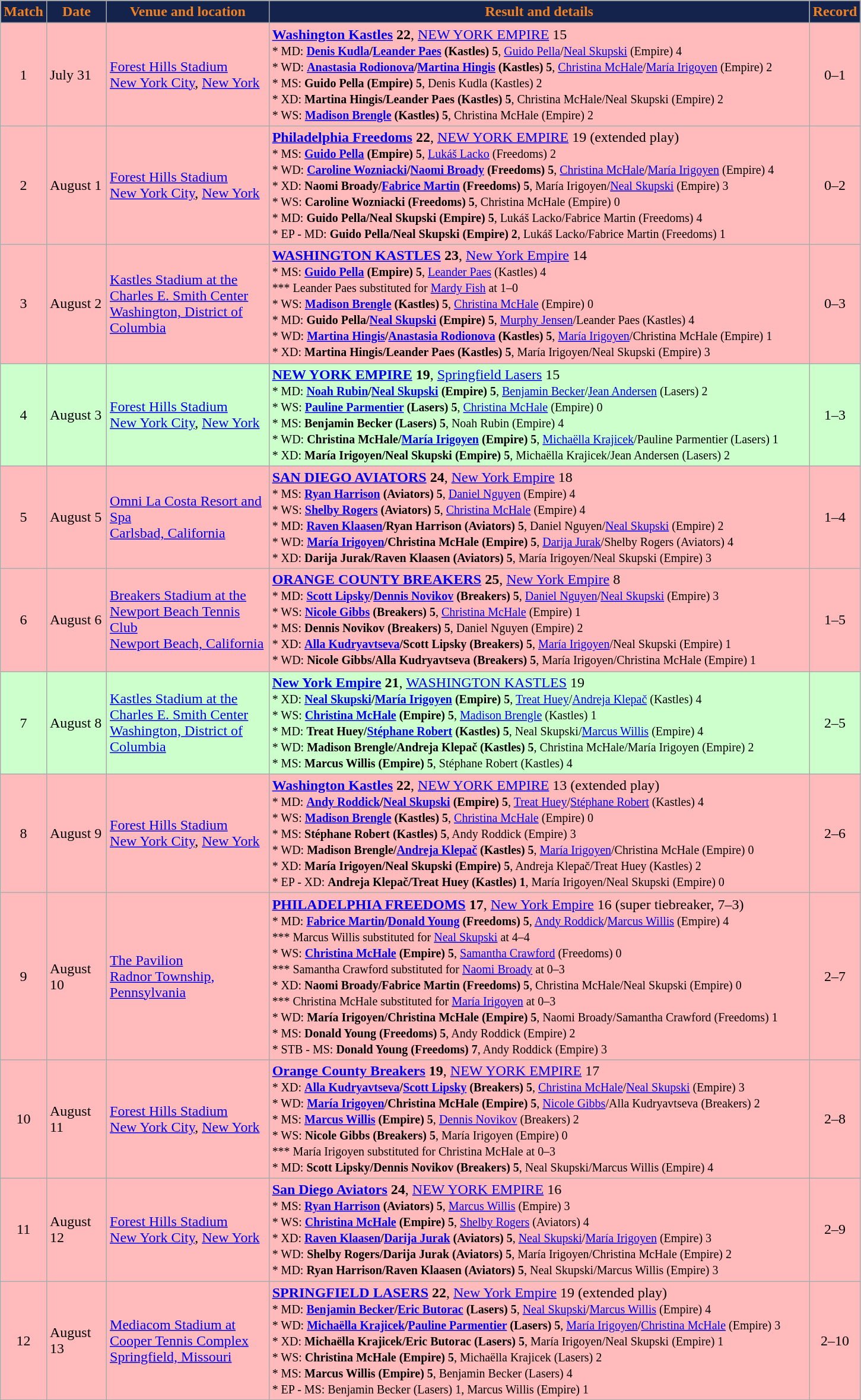<table class="wikitable" style="text-align:left">
<tr>
<th style="background:#14234B; color:#F18121" width="25px">Match</th>
<th style="background:#14234B; color:#F18121" width="60px">Date</th>
<th style="background:#14234B; color:#F18121" width="175px">Venue and location</th>
<th style="background:#14234B; color:#F18121" width="600px">Result and details</th>
<th style="background:#14234B; color:#F18121" width="25px">Record</th>
</tr>
<tr bgcolor="ffbbbb">
<td style="text-align:center">1</td>
<td>July 31</td>
<td><a href='#'>Forest Hills Stadium</a><br><a href='#'>New York City</a>, <a href='#'>New York</a></td>
<td><strong><a href='#'>Washington Kastles</a> 22</strong>, <a href='#'>NEW YORK EMPIRE</a> 15<br><small>* MD: <strong><a href='#'>Denis Kudla</a>/<a href='#'>Leander Paes</a> (Kastles) 5</strong>, <a href='#'>Guido Pella</a>/<a href='#'>Neal Skupski</a> (Empire) 4<br>* WD: <strong><a href='#'>Anastasia Rodionova</a>/<a href='#'>Martina Hingis</a> (Kastles) 5</strong>, <a href='#'>Christina McHale</a>/<a href='#'>María Irigoyen</a> (Empire) 2<br>* MS: <strong>Guido Pella (Empire) 5</strong>, Denis Kudla (Kastles) 2<br>* XD: <strong>Martina Hingis/Leander Paes (Kastles) 5</strong>, Christina McHale/Neal Skupski (Empire) 2<br>* WS: <strong><a href='#'>Madison Brengle</a> (Kastles) 5</strong>, Christina McHale (Empire) 2</small></td>
<td style="text-align:center">0–1</td>
</tr>
<tr bgcolor="ffbbbb">
<td style="text-align:center">2</td>
<td>August 1</td>
<td><a href='#'>Forest Hills Stadium</a><br><a href='#'>New York City</a>, <a href='#'>New York</a></td>
<td><strong><a href='#'>Philadelphia Freedoms</a> 22</strong>, <a href='#'>NEW YORK EMPIRE</a> 19 (extended play)<br><small>* MS: <strong><a href='#'>Guido Pella</a> (Empire) 5</strong>, <a href='#'>Lukáš Lacko</a> (Freedoms) 2<br>* WD: <strong><a href='#'>Caroline Wozniacki</a>/<a href='#'>Naomi Broady</a> (Freedoms) 5</strong>, <a href='#'>Christina McHale</a>/<a href='#'>María Irigoyen</a> (Empire) 4<br>* XD: <strong>Naomi Broady/<a href='#'>Fabrice Martin</a> (Freedoms) 5</strong>, María Irigoyen/<a href='#'>Neal Skupski</a> (Empire) 3<br>* WS: <strong>Caroline Wozniacki (Freedoms) 5</strong>, Christina McHale (Empire) 0<br>* MD: <strong>Guido Pella/Neal Skupski (Empire) 5</strong>, Lukáš Lacko/Fabrice Martin (Freedoms) 4<br>* EP - MD: <strong>Guido Pella/Neal Skupski (Empire) 2</strong>, Lukáš Lacko/Fabrice Martin (Freedoms) 1</small></td>
<td style="text-align:center">0–2</td>
</tr>
<tr bgcolor="ffbbbb">
<td style="text-align:center">3</td>
<td>August 2</td>
<td><a href='#'>Kastles Stadium at the Charles E. Smith Center</a><br><a href='#'>Washington, District of Columbia</a></td>
<td><strong><a href='#'>WASHINGTON KASTLES</a> 23</strong>, <a href='#'>New York Empire</a> 14<br><small>* MS: <strong><a href='#'>Guido Pella</a> (Empire) 5</strong>, <a href='#'>Leander Paes</a> (Kastles) 4<br>*** Leander Paes substituted for <a href='#'>Mardy Fish</a> at 1–0<br>* WS: <strong><a href='#'>Madison Brengle</a> (Kastles) 5</strong>, <a href='#'>Christina McHale</a> (Empire) 0<br>* MD: <strong>Guido Pella/<a href='#'>Neal Skupski</a> (Empire) 5</strong>, <a href='#'>Murphy Jensen</a>/Leander Paes (Kastles) 4<br>* WD: <strong><a href='#'>Martina Hingis</a>/<a href='#'>Anastasia Rodionova</a> (Kastles) 5</strong>, <a href='#'>María Irigoyen</a>/Christina McHale (Empire) 1<br>* XD: <strong>Martina Hingis/Leander Paes (Kastles) 5</strong>, María Irigoyen/Neal Skupski (Empire) 3</small></td>
<td style="text-align:center">0–3</td>
</tr>
<tr bgcolor="ccffcc">
<td style="text-align:center">4</td>
<td>August 3</td>
<td><a href='#'>Forest Hills Stadium</a><br><a href='#'>New York City</a>, <a href='#'>New York</a></td>
<td><strong><a href='#'>NEW YORK EMPIRE</a> 19</strong>, <a href='#'>Springfield Lasers</a> 15<br><small>* MD: <strong><a href='#'>Noah Rubin</a>/<a href='#'>Neal Skupski</a> (Empire) 5</strong>, <a href='#'>Benjamin Becker</a>/<a href='#'>Jean Andersen</a> (Lasers) 2<br>* WS: <strong><a href='#'>Pauline Parmentier</a> (Lasers) 5</strong>, <a href='#'>Christina McHale</a> (Empire) 0<br>* MS: <strong>Benjamin Becker (Lasers) 5</strong>, Noah Rubin (Empire) 4<br>* WD: <strong>Christina McHale/<a href='#'>María Irigoyen</a> (Empire) 5</strong>, <a href='#'>Michaëlla Krajicek</a>/Pauline Parmentier (Lasers) 1<br>* XD: <strong>María Irigoyen/Neal Skupski (Empire) 5</strong>, Michaëlla Krajicek/Jean Andersen (Lasers) 2</small></td>
<td style="text-align:center">1–3</td>
</tr>
<tr bgcolor="ffbbbb">
<td style="text-align:center">5</td>
<td>August 5</td>
<td><a href='#'>Omni La Costa Resort and Spa</a><br><a href='#'>Carlsbad, California</a></td>
<td><strong><a href='#'>SAN DIEGO AVIATORS</a> 24</strong>, <a href='#'>New York Empire</a> 18<br><small>* MS: <strong><a href='#'>Ryan Harrison</a> (Aviators) 5</strong>, <a href='#'>Daniel Nguyen</a> (Empire) 4<br>* WS: <strong><a href='#'>Shelby Rogers</a> (Aviators) 5</strong>, <a href='#'>Christina McHale</a> (Empire) 4<br>* MD: <strong><a href='#'>Raven Klaasen</a>/Ryan Harrison (Aviators) 5</strong>, Daniel Nguyen/<a href='#'>Neal Skupski</a> (Empire) 2<br>* WD: <strong><a href='#'>María Irigoyen</a>/Christina McHale (Empire) 5</strong>, <a href='#'>Darija Jurak</a>/Shelby Rogers (Aviators) 4<br>* XD: <strong>Darija Jurak/Raven Klaasen (Aviators) 5</strong>, María Irigoyen/Neal Skupski (Empire) 3</small></td>
<td style="text-align:center">1–4</td>
</tr>
<tr bgcolor="ffbbbb">
<td style="text-align:center">6</td>
<td>August 6</td>
<td><a href='#'>Breakers Stadium at the Newport Beach Tennis Club</a><br><a href='#'>Newport Beach, California</a></td>
<td><strong><a href='#'>ORANGE COUNTY BREAKERS</a> 25</strong>, <a href='#'>New York Empire</a> 8<br><small>* MD: <strong><a href='#'>Scott Lipsky</a>/<a href='#'>Dennis Novikov</a> (Breakers) 5</strong>, <a href='#'>Daniel Nguyen</a>/<a href='#'>Neal Skupski</a> (Empire) 3<br>* WS: <strong><a href='#'>Nicole Gibbs</a> (Breakers) 5</strong>, <a href='#'>Christina McHale</a> (Empire) 1<br>* MS: <strong>Dennis Novikov (Breakers) 5</strong>, Daniel Nguyen (Empire) 2<br>* XD: <strong><a href='#'>Alla Kudryavtseva</a>/Scott Lipsky (Breakers) 5</strong>, <a href='#'>María Irigoyen</a>/Neal Skupski (Empire) 1<br>* WD: <strong>Nicole Gibbs/Alla Kudryavtseva (Breakers) 5</strong>, María Irigoyen/Christina McHale (Empire) 1</small></td>
<td style="text-align:center">1–5</td>
</tr>
<tr bgcolor="ccffcc">
<td style="text-align:center">7</td>
<td>August 8</td>
<td><a href='#'>Kastles Stadium at the Charles E. Smith Center</a><br><a href='#'>Washington, District of Columbia</a></td>
<td><strong><a href='#'>New York Empire</a> 21</strong>, <a href='#'>WASHINGTON KASTLES</a> 19<br><small>* XD: <strong><a href='#'>Neal Skupski</a>/<a href='#'>María Irigoyen</a> (Empire) 5</strong>, <a href='#'>Treat Huey</a>/<a href='#'>Andreja Klepač</a> (Kastles) 4<br>* WS: <strong><a href='#'>Christina McHale</a> (Empire) 5</strong>, <a href='#'>Madison Brengle</a> (Kastles) 1<br>* MD: <strong>Treat Huey/<a href='#'>Stéphane Robert</a> (Kastles) 5</strong>, Neal Skupski/<a href='#'>Marcus Willis</a> (Empire) 4<br>* WD: <strong>Madison Brengle/Andreja Klepač (Kastles) 5</strong>, Christina McHale/María Irigoyen (Empire) 2<br>* MS: <strong>Marcus Willis (Empire) 5</strong>, Stéphane Robert (Kastles) 4</small></td>
<td style="text-align:center">2–5</td>
</tr>
<tr bgcolor="ffbbbb">
<td style="text-align:center">8</td>
<td>August 9</td>
<td><a href='#'>Forest Hills Stadium</a><br><a href='#'>New York City</a>, <a href='#'>New York</a></td>
<td><strong><a href='#'>Washington Kastles</a> 22</strong>, <a href='#'>NEW YORK EMPIRE</a> 13 (extended play)<br><small>* MD: <strong><a href='#'>Andy Roddick</a>/<a href='#'>Neal Skupski</a> (Empire) 5</strong>, <a href='#'>Treat Huey</a>/<a href='#'>Stéphane Robert</a> (Kastles) 4<br>* WS: <strong><a href='#'>Madison Brengle</a> (Kastles) 5</strong>, <a href='#'>Christina McHale</a> (Empire) 0<br>* MS: <strong>Stéphane Robert (Kastles) 5</strong>, Andy Roddick (Empire) 3<br>* WD: <strong>Madison Brengle/<a href='#'>Andreja Klepač</a> (Kastles) 5</strong>, <a href='#'>María Irigoyen</a>/Christina McHale (Empire) 0<br>* XD: <strong>María Irigoyen/Neal Skupski (Empire) 5</strong>, Andreja Klepač/Treat Huey (Kastles) 2<br>* EP - XD: <strong>Andreja Klepač/Treat Huey (Kastles) 1</strong>, María Irigoyen/Neal Skupski (Empire) 0</small></td>
<td style="text-align:center">2–6</td>
</tr>
<tr bgcolor="ffbbbb">
<td style="text-align:center">9</td>
<td>August 10</td>
<td><a href='#'>The Pavilion</a><br><a href='#'>Radnor Township, Pennsylvania</a></td>
<td><strong><a href='#'>PHILADELPHIA FREEDOMS</a> 17</strong>, <a href='#'>New York Empire</a> 16 (super tiebreaker, 7–3)<br><small>* MD: <strong><a href='#'>Fabrice Martin</a>/<a href='#'>Donald Young</a> (Freedoms) 5</strong>, <a href='#'>Andy Roddick</a>/<a href='#'>Marcus Willis</a> (Empire) 4<br>*** Marcus Willis substituted for <a href='#'>Neal Skupski</a> at 4–4<br>* WS: <strong><a href='#'>Christina McHale</a> (Empire) 5</strong>, <a href='#'>Samantha Crawford</a> (Freedoms) 0<br>*** Samantha Crawford substituted for <a href='#'>Naomi Broady</a> at 0–3<br>* XD: <strong>Naomi Broady/Fabrice Martin (Freedoms) 5</strong>, Christina McHale/Neal Skupski (Empire) 0<br>*** Christina McHale substituted for <a href='#'>María Irigoyen</a> at 0–3<br>* WD: <strong>María Irigoyen/Christina McHale (Empire) 5</strong>, Naomi Broady/Samantha Crawford (Freedoms) 1<br>* MS: <strong>Donald Young (Freedoms) 5</strong>, Andy Roddick (Empire) 2<br>* STB - MS: <strong>Donald Young (Freedoms) 7</strong>, Andy Roddick (Empire) 3</small></td>
<td style="text-align:center">2–7</td>
</tr>
<tr bgcolor="ffbbbb">
<td style="text-align:center">10</td>
<td>August 11</td>
<td><a href='#'>Forest Hills Stadium</a><br><a href='#'>New York City</a>, <a href='#'>New York</a></td>
<td><strong><a href='#'>Orange County Breakers</a> 19</strong>, <a href='#'>NEW YORK EMPIRE</a> 17<br><small>* XD: <strong><a href='#'>Alla Kudryavtseva</a>/<a href='#'>Scott Lipsky</a> (Breakers) 5</strong>, <a href='#'>Christina McHale</a>/<a href='#'>Neal Skupski</a> (Empire) 3<br>* WD: <strong><a href='#'>María Irigoyen</a>/Christina McHale (Empire) 5</strong>, <a href='#'>Nicole Gibbs</a>/Alla Kudryavtseva (Breakers) 2<br>* MS: <strong><a href='#'>Marcus Willis</a> (Empire) 5</strong>, <a href='#'>Dennis Novikov</a> (Breakers) 2<br>* WS: <strong>Nicole Gibbs (Breakers) 5</strong>, María Irigoyen (Empire) 0<br>*** María Irigoyen substituted for Christina McHale at 0–3<br>* MD: <strong>Scott Lipsky/Dennis Novikov (Breakers) 5</strong>, Neal Skupski/Marcus Willis (Empire) 4</small></td>
<td style="text-align:center">2–8</td>
</tr>
<tr bgcolor="ffbbbb">
<td style="text-align:center">11</td>
<td>August 12</td>
<td><a href='#'>Forest Hills Stadium</a><br><a href='#'>New York City</a>, <a href='#'>New York</a></td>
<td><strong><a href='#'>San Diego Aviators</a> 24</strong>, <a href='#'>NEW YORK EMPIRE</a> 16<br><small>* MS: <strong><a href='#'>Ryan Harrison</a> (Aviators) 5</strong>, <a href='#'>Marcus Willis</a> (Empire) 3<br>* WS: <strong><a href='#'>Christina McHale</a> (Empire) 5</strong>, <a href='#'>Shelby Rogers</a> (Aviators) 4<br>* XD: <strong><a href='#'>Raven Klaasen</a>/<a href='#'>Darija Jurak</a> (Aviators) 5</strong>, <a href='#'>Neal Skupski</a>/<a href='#'>María Irigoyen</a> (Empire) 3<br>* WD: <strong>Shelby Rogers/Darija Jurak (Aviators) 5</strong>, María Irigoyen/Christina McHale (Empire) 2<br>* MD: <strong>Ryan Harrison/Raven Klaasen (Aviators) 5</strong>, Neal Skupski/Marcus Willis (Empire) 3</small></td>
<td style="text-align:center">2–9</td>
</tr>
<tr bgcolor="ffbbbb">
<td style="text-align:center">12</td>
<td>August 13</td>
<td><a href='#'>Mediacom Stadium at Cooper Tennis Complex</a><br><a href='#'>Springfield, Missouri</a></td>
<td><strong><a href='#'>SPRINGFIELD LASERS</a> 22</strong>, <a href='#'>New York Empire</a> 19 (extended play)<br><small>* MD: <strong><a href='#'>Benjamin Becker</a>/<a href='#'>Eric Butorac</a> (Lasers) 5</strong>, <a href='#'>Neal Skupski</a>/<a href='#'>Marcus Willis</a> (Empire) 4<br>* WD: <strong><a href='#'>Michaëlla Krajicek</a>/<a href='#'>Pauline Parmentier</a> (Lasers) 5</strong>, <a href='#'>María Irigoyen</a>/<a href='#'>Christina McHale</a> (Empire) 3<br>* XD: <strong>Michaëlla Krajicek/Eric Butorac (Lasers) 5</strong>, María Irigoyen/Neal Skupski (Empire) 1<br>* WS: <strong>Christina McHale (Empire) 5</strong>, Michaëlla Krajicek (Lasers) 2<br>* MS: <strong>Marcus Willis (Empire) 5</strong>, Benjamin Becker (Lasers) 4<br>* EP - MS: Benjamin Becker (Lasers) 1, Marcus Willis (Empire) 1</small></td>
<td style="text-align:center">2–10</td>
</tr>
</table>
